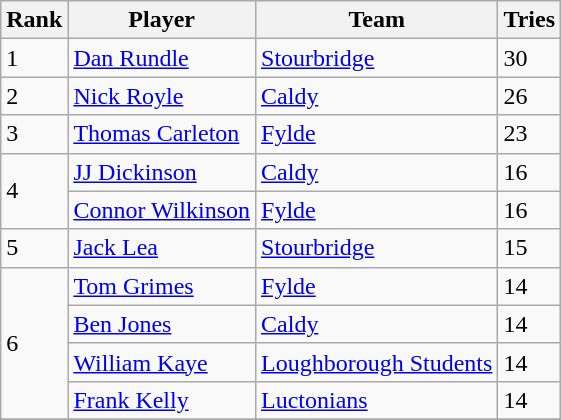<table class="wikitable">
<tr>
<th>Rank</th>
<th>Player</th>
<th>Team</th>
<th>Tries</th>
</tr>
<tr>
<td>1</td>
<td> <a href='#'>Dan Rundle</a></td>
<td><a href='#'>Stourbridge</a></td>
<td>30</td>
</tr>
<tr>
<td>2</td>
<td> <a href='#'>Nick Royle</a></td>
<td><a href='#'>Caldy</a></td>
<td>26</td>
</tr>
<tr>
<td>3</td>
<td> <a href='#'>Thomas Carleton</a></td>
<td><a href='#'>Fylde</a></td>
<td>23</td>
</tr>
<tr>
<td rowspan=2>4</td>
<td> <a href='#'>JJ Dickinson</a></td>
<td><a href='#'>Caldy</a></td>
<td>16</td>
</tr>
<tr>
<td> <a href='#'>Connor Wilkinson</a></td>
<td><a href='#'>Fylde</a></td>
<td>16</td>
</tr>
<tr>
<td>5</td>
<td> <a href='#'>Jack Lea</a></td>
<td><a href='#'>Stourbridge</a></td>
<td>15</td>
</tr>
<tr>
<td rowspan=4>6</td>
<td> <a href='#'>Tom Grimes</a></td>
<td><a href='#'>Fylde</a></td>
<td>14</td>
</tr>
<tr>
<td> <a href='#'>Ben Jones</a></td>
<td><a href='#'>Caldy</a></td>
<td>14</td>
</tr>
<tr>
<td> <a href='#'>William Kaye</a></td>
<td><a href='#'>Loughborough Students</a></td>
<td>14</td>
</tr>
<tr>
<td> <a href='#'>Frank Kelly</a></td>
<td><a href='#'>Luctonians</a></td>
<td>14</td>
</tr>
<tr>
</tr>
</table>
